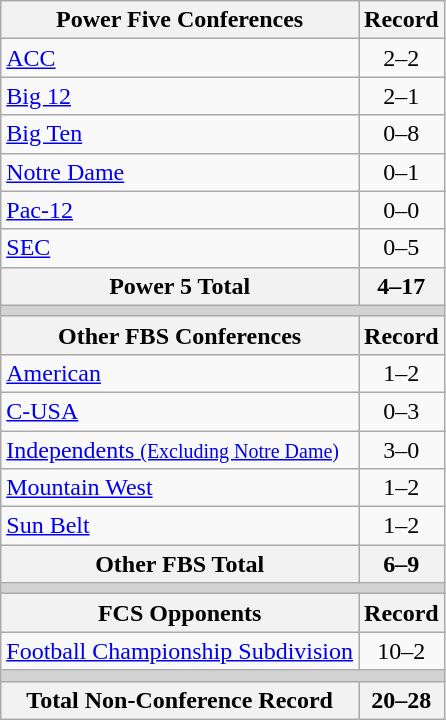<table class="wikitable">
<tr>
<th>Power Five Conferences</th>
<th>Record</th>
</tr>
<tr>
<td><a href='#'>ACC</a></td>
<td align=center>2–2</td>
</tr>
<tr>
<td><a href='#'>Big 12</a></td>
<td align=center>2–1</td>
</tr>
<tr>
<td><a href='#'>Big Ten</a></td>
<td align=center>0–8</td>
</tr>
<tr>
<td><a href='#'>Notre Dame</a></td>
<td align=center>0–1</td>
</tr>
<tr>
<td><a href='#'>Pac-12</a></td>
<td align=center>0–0</td>
</tr>
<tr>
<td><a href='#'>SEC</a></td>
<td align=center>0–5</td>
</tr>
<tr>
<th>Power 5 Total</th>
<th>4–17</th>
</tr>
<tr>
<th colspan="2" style="background:lightgrey;"></th>
</tr>
<tr>
<th>Other FBS Conferences</th>
<th>Record</th>
</tr>
<tr>
<td><a href='#'>American</a></td>
<td align=center>1–2</td>
</tr>
<tr>
<td><a href='#'>C-USA</a></td>
<td align=center>0–3</td>
</tr>
<tr>
<td><a href='#'>Independents <small>(Excluding Notre Dame)</small></a></td>
<td align=center>3–0</td>
</tr>
<tr>
<td><a href='#'>Mountain West</a></td>
<td align=center>1–2</td>
</tr>
<tr>
<td><a href='#'>Sun Belt</a></td>
<td align=center>1–2</td>
</tr>
<tr>
<th>Other FBS Total</th>
<th>6–9</th>
</tr>
<tr>
<th colspan="2" style="background:lightgrey;"></th>
</tr>
<tr>
<th>FCS Opponents</th>
<th>Record</th>
</tr>
<tr>
<td><a href='#'>Football Championship Subdivision</a></td>
<td align=center>10–2</td>
</tr>
<tr>
<th colspan="2" style="background:lightgrey;"></th>
</tr>
<tr>
<th>Total Non-Conference Record</th>
<th>20–28</th>
</tr>
</table>
